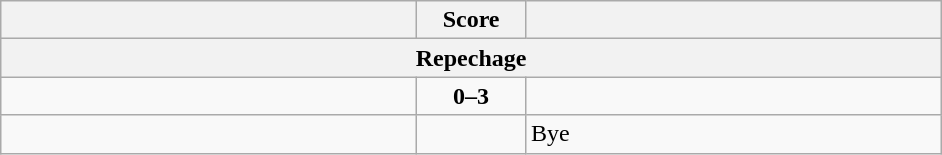<table class="wikitable" style="text-align: left;">
<tr>
<th align="right" width="270"></th>
<th width="65">Score</th>
<th align="left" width="270"></th>
</tr>
<tr>
<th colspan="3">Repechage</th>
</tr>
<tr>
<td></td>
<td align=center><strong>0–3</strong></td>
<td><strong></strong></td>
</tr>
<tr>
<td><strong></strong></td>
<td></td>
<td>Bye</td>
</tr>
</table>
